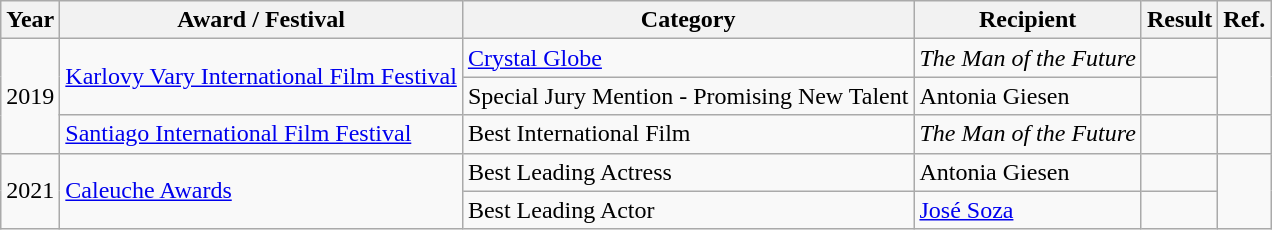<table class="wikitable">
<tr>
<th>Year</th>
<th>Award / Festival</th>
<th>Category</th>
<th>Recipient</th>
<th>Result</th>
<th>Ref.</th>
</tr>
<tr>
<td rowspan="3">2019</td>
<td rowspan="2"><a href='#'>Karlovy Vary International Film Festival</a></td>
<td><a href='#'>Crystal Globe</a></td>
<td><em>The Man of the Future</em></td>
<td></td>
<td rowspan="2"></td>
</tr>
<tr>
<td>Special Jury Mention - Promising New Talent</td>
<td>Antonia Giesen</td>
<td></td>
</tr>
<tr>
<td><a href='#'>Santiago International Film Festival</a></td>
<td>Best International Film</td>
<td><em>The Man of the Future</em></td>
<td></td>
<td></td>
</tr>
<tr>
<td rowspan="2">2021</td>
<td rowspan="2"><a href='#'>Caleuche Awards</a></td>
<td>Best Leading Actress</td>
<td>Antonia Giesen</td>
<td></td>
<td rowspan="2"></td>
</tr>
<tr>
<td>Best Leading Actor</td>
<td><a href='#'>José Soza</a></td>
<td></td>
</tr>
</table>
